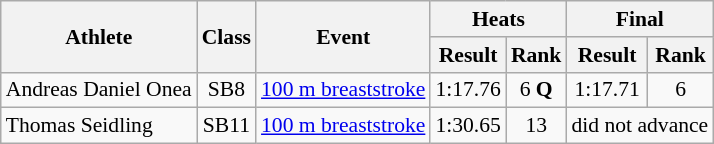<table class=wikitable style="font-size:90%">
<tr>
<th rowspan="2">Athlete</th>
<th rowspan="2">Class</th>
<th rowspan="2">Event</th>
<th colspan="2">Heats</th>
<th colspan="2">Final</th>
</tr>
<tr>
<th>Result</th>
<th>Rank</th>
<th>Result</th>
<th>Rank</th>
</tr>
<tr>
<td>Andreas Daniel Onea</td>
<td align="center">SB8</td>
<td><a href='#'>100 m breaststroke</a></td>
<td align="center">1:17.76</td>
<td align="center">6 <strong>Q</strong></td>
<td align="center">1:17.71</td>
<td align="center">6</td>
</tr>
<tr>
<td>Thomas Seidling</td>
<td align="center">SB11</td>
<td><a href='#'>100 m breaststroke</a></td>
<td align="center">1:30.65</td>
<td align="center">13</td>
<td align="center" colspan="2">did not advance</td>
</tr>
</table>
